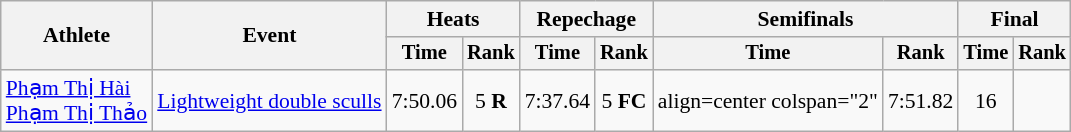<table class="wikitable" style="font-size:90%">
<tr>
<th rowspan="2">Athlete</th>
<th rowspan="2">Event</th>
<th colspan="2">Heats</th>
<th colspan="2">Repechage</th>
<th colspan="2">Semifinals</th>
<th colspan="2">Final</th>
</tr>
<tr style="font-size:95%">
<th>Time</th>
<th>Rank</th>
<th>Time</th>
<th>Rank</th>
<th>Time</th>
<th>Rank</th>
<th>Time</th>
<th>Rank</th>
</tr>
<tr align=center>
<td align=left><a href='#'>Phạm Thị Hài</a><br><a href='#'>Phạm Thị Thảo</a></td>
<td align=left><a href='#'>Lightweight double sculls</a></td>
<td>7:50.06</td>
<td>5 <strong>R</strong></td>
<td>7:37.64</td>
<td>5 <strong>FC</strong></td>
<td>align=center colspan="2" </td>
<td>7:51.82</td>
<td>16</td>
</tr>
</table>
